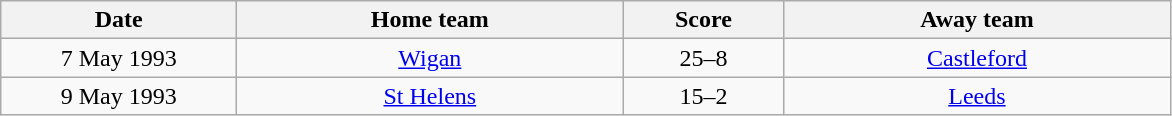<table class="wikitable" style="text-align: center">
<tr>
<th width=150>Date</th>
<th width=250>Home team</th>
<th width=100>Score</th>
<th width=250>Away team</th>
</tr>
<tr>
<td>7 May 1993</td>
<td><a href='#'>Wigan</a></td>
<td>25–8</td>
<td><a href='#'>Castleford</a></td>
</tr>
<tr>
<td>9 May 1993</td>
<td><a href='#'>St Helens</a></td>
<td>15–2</td>
<td><a href='#'>Leeds</a></td>
</tr>
</table>
